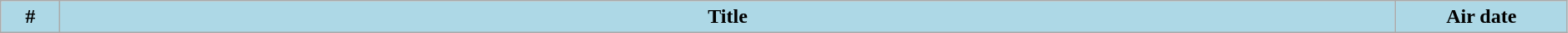<table class="wikitable plainrowheaders" style="width:99%; background:#fff;">
<tr>
<th style="background:#add8e6; width:40px;">#</th>
<th style="background: #add8e6;">Title</th>
<th style="background:#add8e6; width:130px;">Air date<br>
</th>
</tr>
</table>
